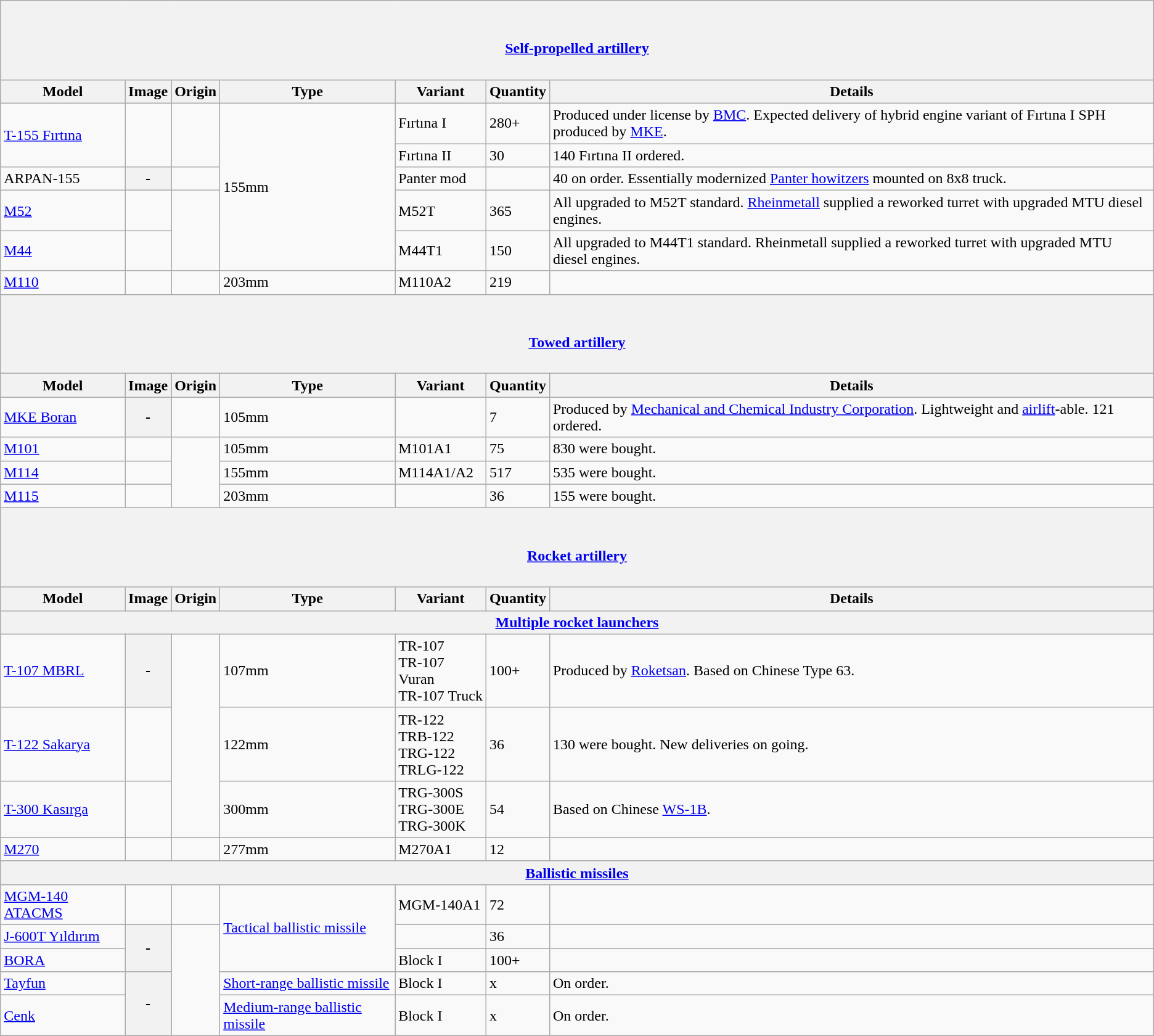<table class="wikitable">
<tr>
<th colspan="7"><br><h4><a href='#'>Self-propelled artillery</a></h4></th>
</tr>
<tr>
<th>Model</th>
<th>Image</th>
<th>Origin</th>
<th>Type</th>
<th>Variant</th>
<th>Quantity</th>
<th>Details</th>
</tr>
<tr>
<td rowspan="2"><a href='#'>T-155 Fırtına</a></td>
<td rowspan="2"></td>
<td rowspan="2"><br><small></small></td>
<td rowspan="5">155mm</td>
<td>Fırtına I</td>
<td>280+</td>
<td>Produced under license by <a href='#'>BMC</a>. Expected delivery of  hybrid engine variant of Fırtına I SPH produced by <a href='#'>MKE</a>.</td>
</tr>
<tr>
<td>Fırtına II</td>
<td>30</td>
<td>140 Fırtına II ordered.</td>
</tr>
<tr>
<td>ARPAN-155</td>
<th>-</th>
<td></td>
<td>Panter mod</td>
<td></td>
<td>40 on order. Essentially modernized <a href='#'>Panter howitzers</a> mounted on 8x8 truck.</td>
</tr>
<tr>
<td><a href='#'>M52</a></td>
<td></td>
<td rowspan="2"><br></td>
<td>M52T</td>
<td>365</td>
<td>All upgraded to M52T standard. <a href='#'>Rheinmetall</a> supplied a reworked turret with upgraded MTU diesel engines.</td>
</tr>
<tr>
<td><a href='#'>M44</a></td>
<td></td>
<td>M44T1</td>
<td>150</td>
<td>All upgraded to M44T1 standard. Rheinmetall supplied a reworked turret with upgraded MTU diesel engines.</td>
</tr>
<tr>
<td><a href='#'>M110</a></td>
<td></td>
<td></td>
<td>203mm</td>
<td>M110A2</td>
<td>219</td>
<td></td>
</tr>
<tr valign="top">
<th colspan="7" style="align: center;"><br><h4><a href='#'>Towed artillery</a></h4></th>
</tr>
<tr>
<th>Model</th>
<th>Image</th>
<th>Origin</th>
<th>Type</th>
<th>Variant</th>
<th>Quantity</th>
<th>Details</th>
</tr>
<tr>
<td><a href='#'>MKE Boran</a></td>
<th style="text-align: center;">-</th>
<td></td>
<td>105mm</td>
<td></td>
<td>7</td>
<td>Produced by <a href='#'>Mechanical and Chemical Industry Corporation</a>. Lightweight and <a href='#'>airlift</a>-able. 121 ordered.</td>
</tr>
<tr>
<td><a href='#'>M101</a></td>
<td></td>
<td rowspan="3"></td>
<td>105mm</td>
<td>M101A1</td>
<td>75</td>
<td>830 were bought.</td>
</tr>
<tr>
<td><a href='#'>M114</a></td>
<td></td>
<td>155mm</td>
<td>M114A1/A2</td>
<td>517</td>
<td>535 were bought.</td>
</tr>
<tr>
<td><a href='#'>M115</a></td>
<td></td>
<td>203mm</td>
<td></td>
<td>36</td>
<td>155 were bought.</td>
</tr>
<tr valign="top">
<th colspan="7" style="align: center;"><br><h4><a href='#'>Rocket artillery</a></h4></th>
</tr>
<tr>
<th>Model</th>
<th>Image</th>
<th>Origin</th>
<th>Type</th>
<th>Variant</th>
<th>Quantity</th>
<th>Details</th>
</tr>
<tr>
<th colspan="7"><a href='#'>Multiple rocket launchers</a></th>
</tr>
<tr>
<td><a href='#'>T-107 MBRL</a></td>
<th>-</th>
<td rowspan="3"></td>
<td>107mm</td>
<td>TR-107<br>TR-107 Vuran<br>TR-107 Truck</td>
<td>100+</td>
<td>Produced by <a href='#'>Roketsan</a>. Based on Chinese Type 63.</td>
</tr>
<tr>
<td><a href='#'>T-122 Sakarya</a></td>
<td></td>
<td>122mm</td>
<td>TR-122<br>TRB-122<br>TRG-122<br>TRLG-122</td>
<td>36</td>
<td>130 were bought. New deliveries on going.</td>
</tr>
<tr>
<td><a href='#'>T-300 Kasırga</a></td>
<td></td>
<td>300mm</td>
<td>TRG-300S<br>TRG-300E<br>TRG-300K</td>
<td>54</td>
<td>Based on Chinese <a href='#'>WS-1B</a>.</td>
</tr>
<tr>
<td><a href='#'>M270</a></td>
<td></td>
<td></td>
<td>277mm</td>
<td>M270A1</td>
<td>12</td>
<td></td>
</tr>
<tr>
<th colspan="7"><a href='#'>Ballistic missiles</a></th>
</tr>
<tr>
<td><a href='#'>MGM-140 ATACMS</a></td>
<td></td>
<td></td>
<td rowspan="3"><a href='#'>Tactical ballistic missile</a></td>
<td>MGM-140A1</td>
<td>72</td>
<td></td>
</tr>
<tr>
<td><a href='#'>J-600T Yıldırım</a></td>
<th rowspan="2">-</th>
<td rowspan="4"></td>
<td></td>
<td>36</td>
<td></td>
</tr>
<tr>
<td><a href='#'>BORA</a></td>
<td>Block I</td>
<td>100+</td>
<td></td>
</tr>
<tr>
<td><a href='#'>Tayfun</a></td>
<th rowspan="2">-</th>
<td><a href='#'>Short-range ballistic missile</a></td>
<td>Block I</td>
<td>x</td>
<td>On order.</td>
</tr>
<tr>
<td><a href='#'>Cenk</a></td>
<td><a href='#'>Medium-range ballistic missile</a></td>
<td>Block I</td>
<td>x</td>
<td>On order.</td>
</tr>
</table>
